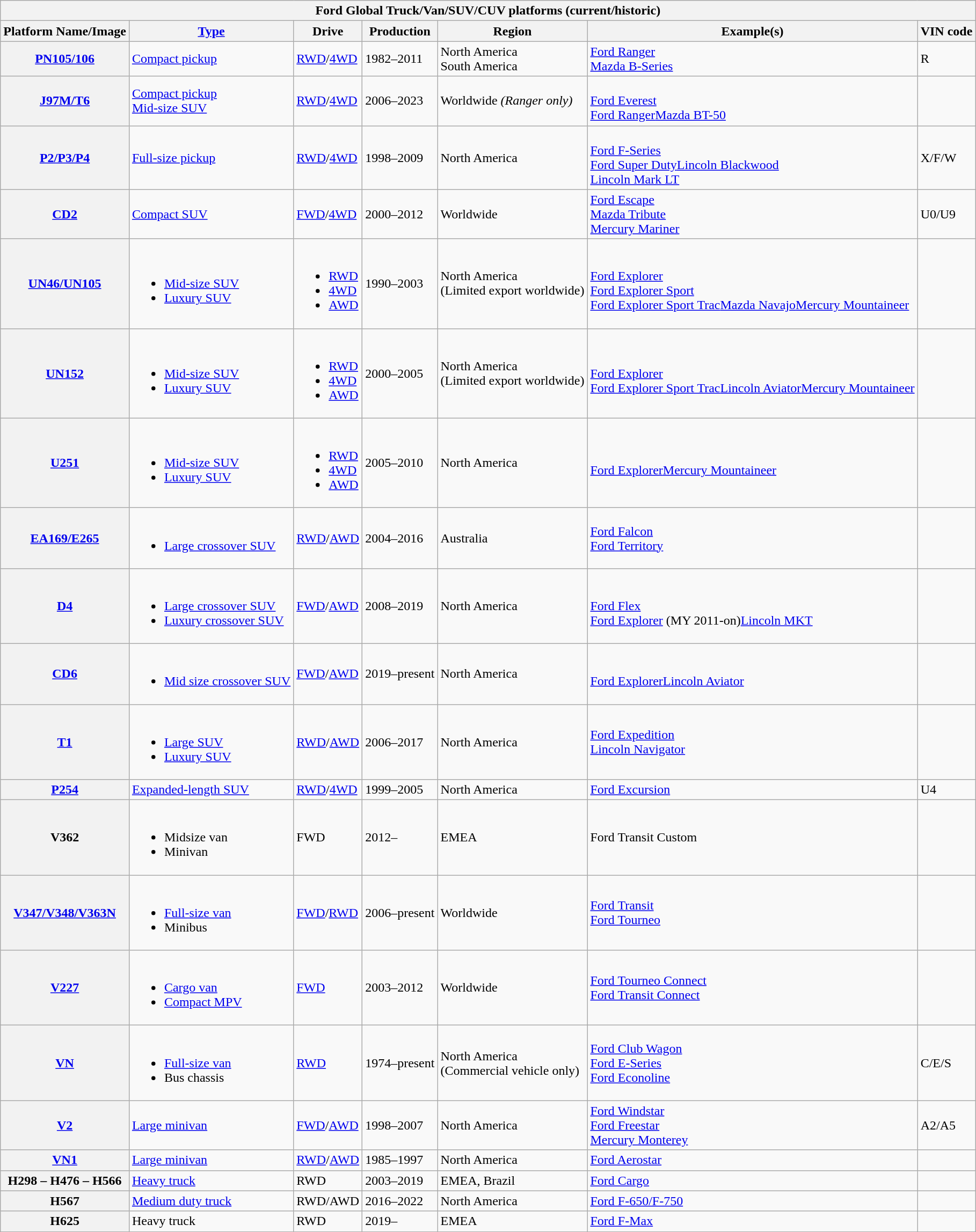<table class="wikitable collapsible" border="1">
<tr>
<th colspan="7">Ford Global Truck/Van/SUV/CUV platforms (current/historic)</th>
</tr>
<tr>
<th>Platform Name/Image</th>
<th><a href='#'>Type</a></th>
<th>Drive</th>
<th>Production</th>
<th>Region</th>
<th>Example(s)</th>
<th>VIN code</th>
</tr>
<tr>
<th><strong><a href='#'>PN105/106</a></strong><br></th>
<td><a href='#'>Compact pickup</a></td>
<td><a href='#'>RWD</a>/<a href='#'>4WD</a></td>
<td>1982–2011</td>
<td>North America<br>South America</td>
<td><a href='#'>Ford Ranger</a><br><a href='#'>Mazda B-Series</a></td>
<td>R</td>
</tr>
<tr>
<th><strong><a href='#'>J97M/T6</a></strong><br></th>
<td><a href='#'>Compact pickup</a><br><a href='#'>Mid-size SUV</a></td>
<td><a href='#'>RWD</a>/<a href='#'>4WD</a></td>
<td>2006–2023</td>
<td>Worldwide <em>(Ranger only)</em></td>
<td><br><a href='#'>Ford Everest</a><br><a href='#'>Ford Ranger</a><a href='#'>Mazda BT-50</a></td>
<td></td>
</tr>
<tr>
<th><strong><a href='#'>P2/P3/P4</a></strong><br></th>
<td><a href='#'>Full-size pickup</a></td>
<td><a href='#'>RWD</a>/<a href='#'>4WD</a></td>
<td>1998–2009</td>
<td>North America</td>
<td><br><a href='#'>Ford F-Series</a><br><a href='#'>Ford Super Duty</a><a href='#'>Lincoln Blackwood</a><br><a href='#'>Lincoln Mark LT</a></td>
<td>X/F/W</td>
</tr>
<tr>
<th><strong><a href='#'>CD2</a></strong><br></th>
<td><a href='#'>Compact SUV</a></td>
<td><a href='#'>FWD</a>/<a href='#'>4WD</a></td>
<td>2000–2012</td>
<td>Worldwide</td>
<td><a href='#'>Ford Escape</a><br><a href='#'>Mazda Tribute</a><br><a href='#'>Mercury Mariner</a></td>
<td>U0/U9</td>
</tr>
<tr>
<th><strong><a href='#'>UN46/UN105</a></strong><br></th>
<td><br><ul><li><a href='#'>Mid-size SUV</a></li><li><a href='#'>Luxury SUV</a></li></ul></td>
<td><br><ul><li><a href='#'>RWD</a></li><li><a href='#'>4WD</a></li><li><a href='#'>AWD</a></li></ul></td>
<td>1990–2003</td>
<td>North America<br>(Limited export worldwide)</td>
<td><br><a href='#'>Ford Explorer</a><br><a href='#'>Ford Explorer Sport</a><br><a href='#'>Ford Explorer Sport Trac</a><a href='#'>Mazda Navajo</a><a href='#'>Mercury Mountaineer</a></td>
<td></td>
</tr>
<tr>
<th><strong><a href='#'>UN152</a></strong><br></th>
<td><br><ul><li><a href='#'>Mid-size SUV</a></li><li><a href='#'>Luxury SUV</a></li></ul></td>
<td><br><ul><li><a href='#'>RWD</a></li><li><a href='#'>4WD</a></li><li><a href='#'>AWD</a></li></ul></td>
<td>2000–2005</td>
<td>North America<br>(Limited export worldwide)</td>
<td><br><a href='#'>Ford Explorer</a><br><a href='#'>Ford Explorer Sport Trac</a><a href='#'>Lincoln Aviator</a><a href='#'>Mercury Mountaineer</a></td>
<td></td>
</tr>
<tr>
<th><strong><a href='#'>U251</a></strong><br></th>
<td><br><ul><li><a href='#'>Mid-size SUV</a></li><li><a href='#'>Luxury SUV</a></li></ul></td>
<td><br><ul><li><a href='#'>RWD</a></li><li><a href='#'>4WD</a></li><li><a href='#'>AWD</a></li></ul></td>
<td>2005–2010</td>
<td>North America</td>
<td><br><a href='#'>Ford Explorer</a><a href='#'>Mercury Mountaineer</a></td>
<td></td>
</tr>
<tr>
<th><strong><a href='#'>EA169/E265</a></strong><br></th>
<td><br><ul><li><a href='#'>Large crossover SUV</a></li></ul></td>
<td><a href='#'>RWD</a>/<a href='#'>AWD</a></td>
<td>2004–2016</td>
<td>Australia</td>
<td><a href='#'>Ford Falcon</a><br><a href='#'>Ford Territory</a></td>
<td></td>
</tr>
<tr>
<th><strong><a href='#'>D4</a></strong><br></th>
<td><br><ul><li><a href='#'>Large crossover SUV</a></li><li><a href='#'>Luxury crossover SUV</a></li></ul></td>
<td><a href='#'>FWD</a>/<a href='#'>AWD</a></td>
<td>2008–2019</td>
<td>North America</td>
<td><br><a href='#'>Ford Flex</a><br><a href='#'>Ford Explorer</a> (MY 2011-on)<a href='#'>Lincoln MKT</a></td>
<td></td>
</tr>
<tr>
<th><strong><a href='#'>CD6</a></strong><br></th>
<td><br><ul><li><a href='#'>Mid size crossover SUV</a></li></ul></td>
<td><a href='#'>FWD</a>/<a href='#'>AWD</a></td>
<td>2019–present</td>
<td>North America</td>
<td><br><a href='#'>Ford Explorer</a><a href='#'>Lincoln Aviator</a></td>
<td></td>
</tr>
<tr>
<th><a href='#'>T1</a><br></th>
<td><br><ul><li><a href='#'>Large SUV</a></li><li><a href='#'>Luxury SUV</a></li></ul></td>
<td><a href='#'>RWD</a>/<a href='#'>AWD</a></td>
<td>2006–2017</td>
<td>North America</td>
<td><a href='#'>Ford Expedition</a><br><a href='#'>Lincoln Navigator</a></td>
<td></td>
</tr>
<tr>
<th><a href='#'>P254</a><br></th>
<td><a href='#'>Expanded-length SUV</a></td>
<td><a href='#'>RWD</a>/<a href='#'>4WD</a></td>
<td>1999–2005</td>
<td>North America</td>
<td><a href='#'>Ford Excursion</a></td>
<td>U4</td>
</tr>
<tr>
<th>V362<br></th>
<td><br><ul><li>Midsize van</li><li>Minivan</li></ul></td>
<td>FWD</td>
<td>2012–</td>
<td>EMEA</td>
<td>Ford Transit Custom</td>
<td></td>
</tr>
<tr>
<th><strong><a href='#'>V347/V348/V363N</a></strong><br></th>
<td><br><ul><li><a href='#'>Full-size van</a></li><li>Minibus</li></ul></td>
<td><a href='#'>FWD</a>/<a href='#'>RWD</a></td>
<td>2006–present</td>
<td>Worldwide</td>
<td><a href='#'>Ford Transit</a><br><a href='#'>Ford Tourneo</a></td>
<td></td>
</tr>
<tr>
<th><strong><a href='#'>V227</a></strong><br></th>
<td><br><ul><li><a href='#'>Cargo van</a></li><li><a href='#'>Compact MPV</a></li></ul></td>
<td><a href='#'>FWD</a></td>
<td>2003–2012</td>
<td>Worldwide</td>
<td><a href='#'>Ford Tourneo Connect</a><br><a href='#'>Ford Transit Connect</a></td>
<td></td>
</tr>
<tr>
<th><strong><a href='#'>VN</a></strong><br></th>
<td><br><ul><li><a href='#'>Full-size van</a></li><li>Bus chassis</li></ul></td>
<td><a href='#'>RWD</a></td>
<td>1974–present</td>
<td>North America<br>(Commercial vehicle only)</td>
<td><a href='#'>Ford Club Wagon</a><br><a href='#'>Ford E-Series</a><br><a href='#'>Ford Econoline</a></td>
<td>C/E/S</td>
</tr>
<tr>
<th><strong><a href='#'>V2</a></strong><br></th>
<td><a href='#'>Large minivan</a></td>
<td><a href='#'>FWD</a>/<a href='#'>AWD</a></td>
<td>1998–2007</td>
<td>North America</td>
<td><a href='#'>Ford Windstar</a><br><a href='#'>Ford Freestar</a><br><a href='#'>Mercury Monterey</a></td>
<td>A2/A5</td>
</tr>
<tr>
<th><strong><a href='#'>VN1</a></strong><br></th>
<td><a href='#'>Large minivan</a></td>
<td><a href='#'>RWD</a>/<a href='#'>AWD</a></td>
<td>1985–1997</td>
<td>North America</td>
<td><a href='#'>Ford Aerostar</a></td>
<td></td>
</tr>
<tr>
<th>H298 – H476 – H566<br></th>
<td><a href='#'>Heavy truck</a></td>
<td>RWD</td>
<td>2003–2019</td>
<td>EMEA, Brazil</td>
<td><a href='#'>Ford Cargo</a></td>
<td></td>
</tr>
<tr>
<th>H567<br></th>
<td><a href='#'>Medium duty truck</a></td>
<td>RWD/AWD</td>
<td>2016–2022</td>
<td>North America</td>
<td><a href='#'>Ford F-650/F-750</a></td>
<td></td>
</tr>
<tr>
<th>H625<br></th>
<td>Heavy truck</td>
<td>RWD</td>
<td>2019–</td>
<td>EMEA</td>
<td><a href='#'>Ford F-Max</a></td>
<td></td>
</tr>
</table>
